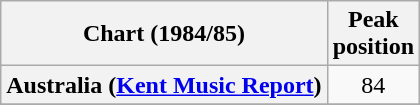<table class="wikitable plainrowheaders" style="text-align:center">
<tr>
<th>Chart (1984/85)</th>
<th>Peak<br>position</th>
</tr>
<tr>
<th scope="row">Australia (<a href='#'>Kent Music Report</a>)</th>
<td>84</td>
</tr>
<tr>
</tr>
<tr>
</tr>
<tr>
</tr>
<tr>
</tr>
</table>
